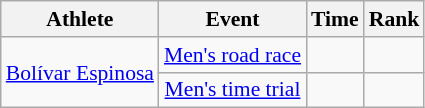<table class="wikitable" style="font-size:90%">
<tr>
<th>Athlete</th>
<th>Event</th>
<th>Time</th>
<th>Rank</th>
</tr>
<tr>
<td rowspan=2><a href='#'>Bolívar Espinosa</a></td>
<td align=center><a href='#'>Men's road race</a></td>
<td></td>
<td></td>
</tr>
<tr>
<td align=center><a href='#'>Men's time trial</a></td>
<td></td>
<td></td>
</tr>
</table>
